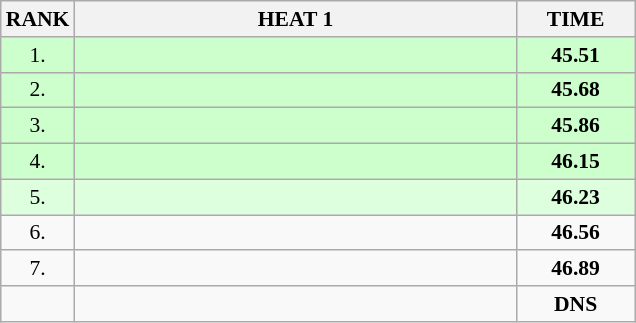<table class="wikitable" style="border-collapse: collapse; font-size: 90%;">
<tr>
<th>RANK</th>
<th style="width: 20em">HEAT 1</th>
<th style="width: 5em">TIME</th>
</tr>
<tr style="background:#ccffcc;">
<td align="center">1.</td>
<td></td>
<td align="center"><strong>45.51</strong></td>
</tr>
<tr style="background:#ccffcc;">
<td align="center">2.</td>
<td></td>
<td align="center"><strong>45.68</strong></td>
</tr>
<tr style="background:#ccffcc;">
<td align="center">3.</td>
<td></td>
<td align="center"><strong>45.86</strong></td>
</tr>
<tr style="background:#ccffcc;">
<td align="center">4.</td>
<td></td>
<td align="center"><strong>46.15</strong></td>
</tr>
<tr style="background:#ddffdd;">
<td align="center">5.</td>
<td></td>
<td align="center"><strong>46.23</strong></td>
</tr>
<tr>
<td align="center">6.</td>
<td></td>
<td align="center"><strong>46.56</strong></td>
</tr>
<tr>
<td align="center">7.</td>
<td></td>
<td align="center"><strong>46.89</strong></td>
</tr>
<tr>
<td align="center"></td>
<td></td>
<td align="center"><strong>DNS</strong></td>
</tr>
</table>
